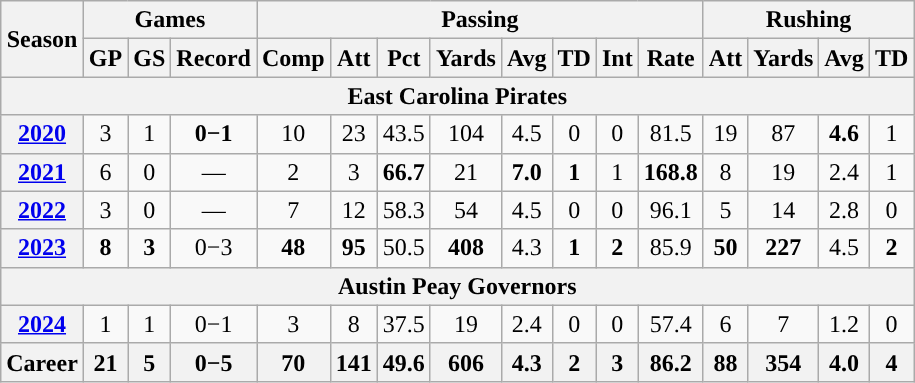<table class=wikitable style="text-align:center;">
<tr>
<th rowspan="2">Season</th>
<th colspan="3">Games</th>
<th colspan="8">Passing</th>
<th colspan="5">Rushing</th>
</tr>
<tr>
<th>GP</th>
<th>GS</th>
<th>Record</th>
<th>Comp</th>
<th>Att</th>
<th>Pct</th>
<th>Yards</th>
<th>Avg</th>
<th>TD</th>
<th>Int</th>
<th>Rate</th>
<th>Att</th>
<th>Yards</th>
<th>Avg</th>
<th>TD</th>
</tr>
<tr>
<th colspan="16">East Carolina Pirates</th>
</tr>
<tr>
<th><a href='#'>2020</a></th>
<td>3</td>
<td>1</td>
<td><strong>0−1</strong></td>
<td>10</td>
<td>23</td>
<td>43.5</td>
<td>104</td>
<td>4.5</td>
<td>0</td>
<td>0</td>
<td>81.5</td>
<td>19</td>
<td>87</td>
<td><strong>4.6</strong></td>
<td>1</td>
</tr>
<tr>
<th><a href='#'>2021</a></th>
<td>6</td>
<td>0</td>
<td>—</td>
<td>2</td>
<td>3</td>
<td><strong>66.7</strong></td>
<td>21</td>
<td><strong>7.0</strong></td>
<td><strong>1</strong></td>
<td>1</td>
<td><strong>168.8</strong></td>
<td>8</td>
<td>19</td>
<td>2.4</td>
<td>1</td>
</tr>
<tr>
<th><a href='#'>2022</a></th>
<td>3</td>
<td>0</td>
<td>—</td>
<td>7</td>
<td>12</td>
<td>58.3</td>
<td>54</td>
<td>4.5</td>
<td>0</td>
<td>0</td>
<td>96.1</td>
<td>5</td>
<td>14</td>
<td>2.8</td>
<td>0</td>
</tr>
<tr>
<th><a href='#'>2023</a></th>
<td><strong>8</strong></td>
<td><strong>3</strong></td>
<td>0−3</td>
<td><strong>48</strong></td>
<td><strong>95</strong></td>
<td>50.5</td>
<td><strong>408</strong></td>
<td>4.3</td>
<td><strong>1</strong></td>
<td><strong>2</strong></td>
<td>85.9</td>
<td><strong>50</strong></td>
<td><strong>227</strong></td>
<td>4.5</td>
<td><strong>2</strong></td>
</tr>
<tr>
<th colspan="16">Austin Peay Governors</th>
</tr>
<tr>
<th><a href='#'>2024</a></th>
<td>1</td>
<td>1</td>
<td>0−1</td>
<td>3</td>
<td>8</td>
<td>37.5</td>
<td>19</td>
<td>2.4</td>
<td>0</td>
<td>0</td>
<td>57.4</td>
<td>6</td>
<td>7</td>
<td>1.2</td>
<td>0</td>
</tr>
<tr>
<th>Career</th>
<th>21</th>
<th>5</th>
<th>0−5</th>
<th>70</th>
<th>141</th>
<th>49.6</th>
<th>606</th>
<th>4.3</th>
<th>2</th>
<th>3</th>
<th>86.2</th>
<th>88</th>
<th>354</th>
<th>4.0</th>
<th>4</th>
</tr>
</table>
